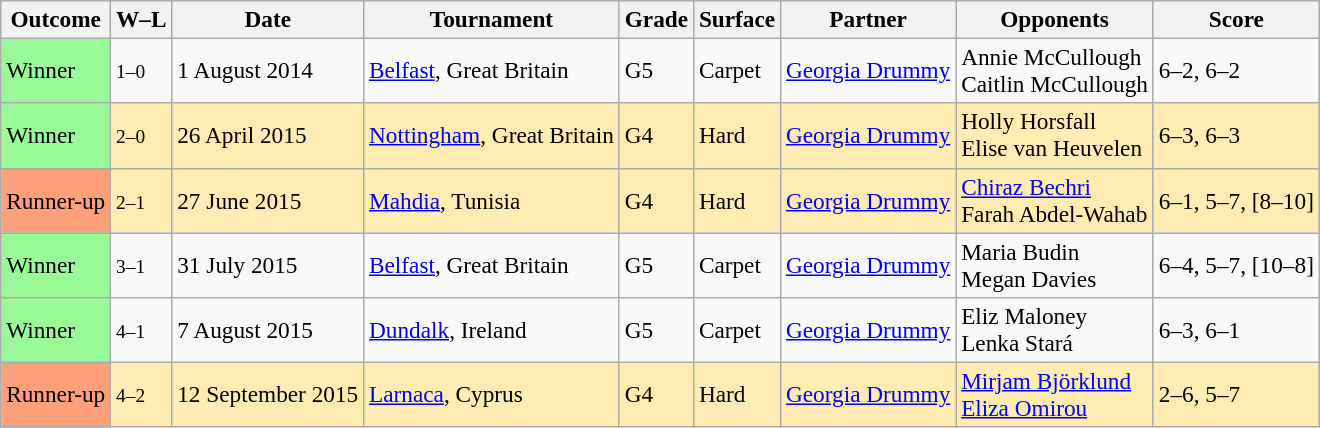<table class="sortable wikitable" style=font-size:97%>
<tr>
<th>Outcome</th>
<th class="unsortable">W–L</th>
<th>Date</th>
<th>Tournament</th>
<th>Grade</th>
<th>Surface</th>
<th>Partner</th>
<th>Opponents</th>
<th>Score</th>
</tr>
<tr>
<td bgcolor="98FB98">Winner</td>
<td><small>1–0</small></td>
<td>1 August 2014</td>
<td><a href='#'>Belfast</a>, Great Britain</td>
<td>G5</td>
<td>Carpet</td>
<td> <a href='#'>Georgia Drummy</a></td>
<td> Annie McCullough <br>  Caitlin McCullough</td>
<td>6–2, 6–2</td>
</tr>
<tr bgcolor=#ffecb2>
<td bgcolor="98FB98">Winner</td>
<td><small>2–0</small></td>
<td>26 April 2015</td>
<td><a href='#'>Nottingham</a>, Great Britain</td>
<td>G4</td>
<td>Hard</td>
<td> <a href='#'>Georgia Drummy</a></td>
<td> Holly Horsfall <br>  Elise van Heuvelen</td>
<td>6–3, 6–3</td>
</tr>
<tr bgcolor=#ffecb2>
<td style="background:#ffa07a;">Runner-up</td>
<td><small>2–1</small></td>
<td>27 June 2015</td>
<td><a href='#'>Mahdia</a>, Tunisia</td>
<td>G4</td>
<td>Hard</td>
<td> <a href='#'>Georgia Drummy</a></td>
<td> <a href='#'>Chiraz Bechri</a> <br>  Farah Abdel-Wahab</td>
<td>6–1, 5–7, [8–10]</td>
</tr>
<tr>
<td bgcolor="98FB98">Winner</td>
<td><small>3–1</small></td>
<td>31 July 2015</td>
<td><a href='#'>Belfast</a>, Great Britain</td>
<td>G5</td>
<td>Carpet</td>
<td> <a href='#'>Georgia Drummy</a></td>
<td> Maria Budin <br>  Megan Davies</td>
<td>6–4, 5–7, [10–8]</td>
</tr>
<tr>
<td bgcolor="98FB98">Winner</td>
<td><small>4–1</small></td>
<td>7 August 2015</td>
<td><a href='#'>Dundalk</a>, Ireland</td>
<td>G5</td>
<td>Carpet</td>
<td> <a href='#'>Georgia Drummy</a></td>
<td> Eliz Maloney <br>  Lenka Stará</td>
<td>6–3, 6–1</td>
</tr>
<tr bgcolor=#ffecb2>
<td style="background:#ffa07a;">Runner-up</td>
<td><small>4–2</small></td>
<td>12 September 2015</td>
<td><a href='#'>Larnaca</a>, Cyprus</td>
<td>G4</td>
<td>Hard</td>
<td> <a href='#'>Georgia Drummy</a></td>
<td> <a href='#'>Mirjam Björklund</a> <br>  <a href='#'>Eliza Omirou</a></td>
<td>2–6, 5–7</td>
</tr>
</table>
